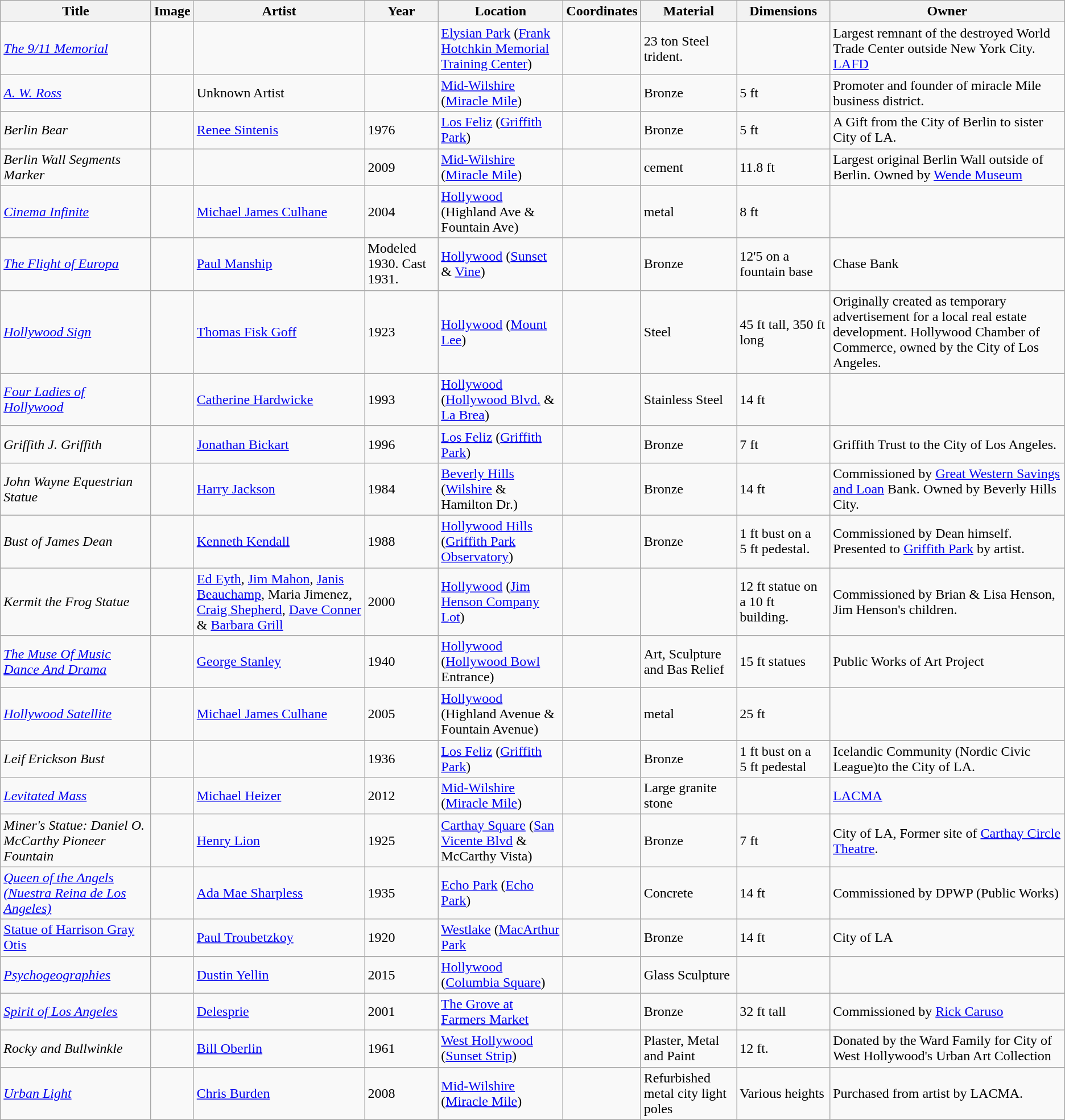<table class="wikitable sortable">
<tr>
<th>Title</th>
<th>Image</th>
<th>Artist</th>
<th>Year</th>
<th>Location</th>
<th>Coordinates</th>
<th>Material</th>
<th>Dimensions</th>
<th>Owner</th>
</tr>
<tr>
<td><em><a href='#'>The 9/11 Memorial</a></em></td>
<td></td>
<td></td>
<td></td>
<td><a href='#'>Elysian Park</a> (<a href='#'>Frank Hotchkin Memorial Training Center</a>)</td>
<td><small></small></td>
<td>23 ton Steel trident.</td>
<td></td>
<td>Largest remnant of the destroyed World Trade Center outside New York City. <a href='#'>LAFD</a></td>
</tr>
<tr>
<td><em><a href='#'>A. W. Ross</a></em></td>
<td></td>
<td>Unknown Artist</td>
<td></td>
<td><a href='#'>Mid-Wilshire</a> (<a href='#'>Miracle Mile</a>)</td>
<td><small></small></td>
<td>Bronze</td>
<td>5 ft</td>
<td>Promoter and founder of miracle Mile business district.</td>
</tr>
<tr>
<td><em>Berlin Bear</em></td>
<td></td>
<td><a href='#'>Renee Sintenis</a></td>
<td>1976</td>
<td><a href='#'>Los Feliz</a> (<a href='#'>Griffith Park</a>)</td>
<td><small></small></td>
<td>Bronze</td>
<td>5 ft</td>
<td>A Gift from the City of Berlin to sister City of LA.</td>
</tr>
<tr>
<td><em>Berlin Wall Segments Marker</em></td>
<td></td>
<td></td>
<td>2009</td>
<td><a href='#'>Mid-Wilshire</a> (<a href='#'>Miracle Mile</a>)</td>
<td><small></small></td>
<td>cement</td>
<td>11.8 ft</td>
<td>Largest original Berlin Wall outside of Berlin. Owned by <a href='#'>Wende Museum</a></td>
</tr>
<tr>
<td><em><a href='#'>Cinema Infinite</a></em></td>
<td></td>
<td><a href='#'>Michael James Culhane</a></td>
<td>2004</td>
<td><a href='#'>Hollywood</a> (Highland Ave & Fountain Ave)</td>
<td><small></small></td>
<td>metal</td>
<td>8 ft</td>
<td></td>
</tr>
<tr>
<td><em><a href='#'>The Flight of Europa</a></em></td>
<td></td>
<td><a href='#'>Paul Manship</a></td>
<td>Modeled 1930. Cast 1931.</td>
<td><a href='#'>Hollywood</a> (<a href='#'>Sunset</a> & <a href='#'>Vine</a>)</td>
<td><small></small></td>
<td>Bronze</td>
<td>12'5 on a fountain base</td>
<td>Chase Bank</td>
</tr>
<tr>
<td><em><a href='#'>Hollywood Sign</a></em></td>
<td></td>
<td><a href='#'>Thomas Fisk Goff</a></td>
<td>1923</td>
<td><a href='#'>Hollywood</a> (<a href='#'>Mount Lee</a>)</td>
<td><small></small></td>
<td>Steel</td>
<td>45 ft tall, 350 ft long</td>
<td>Originally created as temporary advertisement for a local real estate development. Hollywood Chamber of Commerce, owned by the City of Los Angeles.</td>
</tr>
<tr>
<td><a href='#'><em>Four Ladies of Hollywood</em></a></td>
<td></td>
<td><a href='#'>Catherine Hardwicke</a></td>
<td>1993</td>
<td><a href='#'>Hollywood</a> (<a href='#'>Hollywood Blvd.</a> & <a href='#'>La Brea</a>)</td>
<td><small></small></td>
<td>Stainless Steel</td>
<td>14 ft</td>
<td></td>
</tr>
<tr>
<td><em>Griffith J. Griffith</em></td>
<td></td>
<td><a href='#'>Jonathan Bickart</a></td>
<td>1996</td>
<td><a href='#'>Los Feliz</a> (<a href='#'>Griffith Park</a>)</td>
<td><small></small></td>
<td>Bronze</td>
<td>7 ft</td>
<td>Griffith Trust to the City of Los Angeles.</td>
</tr>
<tr>
<td><em>John Wayne Equestrian Statue</em></td>
<td></td>
<td><a href='#'>Harry Jackson</a></td>
<td>1984</td>
<td><a href='#'>Beverly Hills</a> (<a href='#'>Wilshire</a> & Hamilton Dr.)</td>
<td><small></small></td>
<td>Bronze</td>
<td>14 ft</td>
<td>Commissioned by <a href='#'>Great Western Savings and Loan</a> Bank. Owned by Beverly Hills City.</td>
</tr>
<tr>
<td><em>Bust of James Dean</em></td>
<td></td>
<td><a href='#'>Kenneth Kendall</a></td>
<td>1988</td>
<td><a href='#'>Hollywood Hills</a> (<a href='#'>Griffith Park Observatory</a>)</td>
<td><small></small></td>
<td>Bronze</td>
<td>1 ft bust on a 5 ft pedestal.</td>
<td>Commissioned by Dean himself. Presented to <a href='#'>Griffith Park</a> by artist.</td>
</tr>
<tr>
<td><em>Kermit the Frog Statue</em></td>
<td></td>
<td><a href='#'>Ed Eyth</a>, <a href='#'>Jim Mahon</a>, <a href='#'>Janis Beauchamp</a>, Maria Jimenez, <a href='#'>Craig Shepherd</a>, <a href='#'>Dave Conner</a> & <a href='#'>Barbara Grill</a></td>
<td>2000</td>
<td><a href='#'>Hollywood</a> (<a href='#'>Jim Henson Company Lot</a>)</td>
<td><small></small></td>
<td></td>
<td>12 ft statue on a 10 ft building.</td>
<td>Commissioned by Brian & Lisa Henson, Jim Henson's children.</td>
</tr>
<tr>
<td><em><a href='#'>The Muse Of Music Dance And Drama</a></em></td>
<td></td>
<td><a href='#'>George Stanley</a></td>
<td>1940</td>
<td><a href='#'>Hollywood</a> (<a href='#'>Hollywood Bowl</a> Entrance)</td>
<td><small></small></td>
<td>Art, Sculpture and Bas Relief</td>
<td>15 ft statues</td>
<td>Public Works of Art Project</td>
</tr>
<tr>
<td><em><a href='#'>Hollywood Satellite</a></em></td>
<td></td>
<td><a href='#'>Michael James Culhane</a></td>
<td>2005</td>
<td><a href='#'>Hollywood</a> (Highland Avenue & Fountain Avenue)</td>
<td><small></small></td>
<td>metal</td>
<td>25 ft</td>
<td></td>
</tr>
<tr>
<td><em>Leif Erickson Bust</em></td>
<td></td>
<td></td>
<td>1936</td>
<td><a href='#'>Los Feliz</a> (<a href='#'>Griffith Park</a>)</td>
<td><small></small></td>
<td>Bronze</td>
<td>1 ft bust on a 5 ft pedestal</td>
<td>Icelandic Community (Nordic Civic League)to the City of LA.</td>
</tr>
<tr>
<td><em><a href='#'>Levitated Mass</a></em></td>
<td><br></td>
<td><a href='#'>Michael Heizer</a></td>
<td>2012</td>
<td><a href='#'>Mid-Wilshire</a> (<a href='#'>Miracle Mile</a>)</td>
<td><small></small></td>
<td>Large granite stone</td>
<td></td>
<td><a href='#'>LACMA</a></td>
</tr>
<tr>
<td><em>Miner's Statue: Daniel O. McCarthy Pioneer Fountain</em></td>
<td></td>
<td><a href='#'>Henry Lion</a></td>
<td>1925</td>
<td><a href='#'>Carthay Square</a> (<a href='#'>San Vicente Blvd</a> & McCarthy Vista)</td>
<td><small></small></td>
<td>Bronze</td>
<td>7 ft</td>
<td>City of LA, Former site of <a href='#'>Carthay Circle Theatre</a>.</td>
</tr>
<tr>
<td><em><a href='#'>Queen of the Angels (Nuestra Reina de Los Angeles)</a></em></td>
<td></td>
<td><a href='#'>Ada Mae Sharpless</a></td>
<td>1935</td>
<td><a href='#'>Echo Park</a> (<a href='#'>Echo Park</a>)</td>
<td><small></small></td>
<td>Concrete</td>
<td>14 ft</td>
<td>Commissioned by DPWP (Public Works)</td>
</tr>
<tr>
<td><a href='#'>Statue of Harrison Gray Otis</a></td>
<td></td>
<td><a href='#'>Paul Troubetzkoy</a></td>
<td>1920</td>
<td><a href='#'>Westlake</a> (<a href='#'>MacArthur Park</a></td>
<td><small></small></td>
<td>Bronze</td>
<td>14 ft</td>
<td>City of LA</td>
</tr>
<tr>
<td><em><a href='#'>Psychogeographies</a></em></td>
<td></td>
<td><a href='#'>Dustin Yellin</a></td>
<td>2015</td>
<td><a href='#'>Hollywood</a> (<a href='#'>Columbia Square</a>)</td>
<td><small></small></td>
<td>Glass Sculpture</td>
<td></td>
<td></td>
</tr>
<tr>
<td><em><a href='#'>Spirit of Los Angeles</a></em></td>
<td></td>
<td><a href='#'>Delesprie</a></td>
<td>2001</td>
<td><a href='#'>The Grove at Farmers Market</a></td>
<td><small></small></td>
<td>Bronze</td>
<td>32 ft tall</td>
<td>Commissioned by <a href='#'>Rick Caruso</a></td>
</tr>
<tr>
<td><em>Rocky and Bullwinkle</em></td>
<td></td>
<td><a href='#'>Bill Oberlin</a></td>
<td>1961</td>
<td><a href='#'>West Hollywood</a> (<a href='#'>Sunset Strip</a>)</td>
<td><small></small></td>
<td>Plaster, Metal and Paint</td>
<td>12 ft.</td>
<td>Donated by the Ward Family for City of West Hollywood's Urban Art Collection</td>
</tr>
<tr>
<td><em><a href='#'>Urban Light</a></em></td>
<td></td>
<td><a href='#'>Chris Burden</a></td>
<td>2008</td>
<td><a href='#'>Mid-Wilshire</a> (<a href='#'>Miracle Mile</a>)</td>
<td><small></small></td>
<td>Refurbished metal city light poles</td>
<td>Various heights</td>
<td>Purchased from artist by LACMA.</td>
</tr>
</table>
